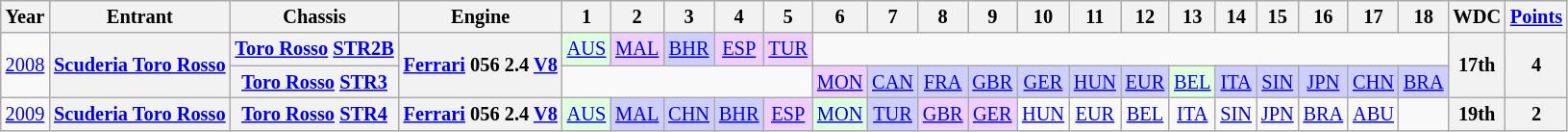<table class="wikitable" style="text-align:center; font-size:85%">
<tr>
<th>Year</th>
<th>Entrant</th>
<th>Chassis</th>
<th>Engine</th>
<th>1</th>
<th>2</th>
<th>3</th>
<th>4</th>
<th>5</th>
<th>6</th>
<th>7</th>
<th>8</th>
<th>9</th>
<th>10</th>
<th>11</th>
<th>12</th>
<th>13</th>
<th>14</th>
<th>15</th>
<th>16</th>
<th>17</th>
<th>18</th>
<th>WDC</th>
<th><a href='#'>Points</a></th>
</tr>
<tr>
<td rowspan=2><a href='#'>2008</a></td>
<th rowspan=2 nowrap><a href='#'>Scuderia Toro Rosso</a></th>
<th nowrap><a href='#'>Toro Rosso</a> <a href='#'>STR2B</a></th>
<th rowspan=2 nowrap><a href='#'>Ferrari</a> 056 2.4 <a href='#'>V8</a></th>
<td style="background:#DFFFDF;"><a href='#'>AUS</a><br></td>
<td style="background:#EFCFFF;"><a href='#'>MAL</a><br></td>
<td style="background:#CFCFFF;"><a href='#'>BHR</a><br></td>
<td style="background:#EFCFFF;"><a href='#'>ESP</a><br></td>
<td style="background:#EFCFFF;"><a href='#'>TUR</a><br></td>
<td colspan=13></td>
<th rowspan=2>17th</th>
<th rowspan=2>4</th>
</tr>
<tr>
<th nowrap><a href='#'>Toro Rosso</a> <a href='#'>STR3</a></th>
<td colspan=5></td>
<td style="background:#EFCFFF;"><a href='#'>MON</a><br></td>
<td style="background:#CFCFFF;"><a href='#'>CAN</a><br></td>
<td style="background:#CFCFFF;"><a href='#'>FRA</a><br></td>
<td style="background:#CFCFFF;"><a href='#'>GBR</a><br></td>
<td style="background:#CFCFFF;"><a href='#'>GER</a><br></td>
<td style="background:#CFCFFF;"><a href='#'>HUN</a><br></td>
<td style="background:#CFCFFF;"><a href='#'>EUR</a><br></td>
<td style="background:#DFFFDF;"><a href='#'>BEL</a><br></td>
<td style="background:#CFCFFF;"><a href='#'>ITA</a><br></td>
<td style="background:#CFCFFF;"><a href='#'>SIN</a><br></td>
<td style="background:#CFCFFF;"><a href='#'>JPN</a><br></td>
<td style="background:#CFCFFF;"><a href='#'>CHN</a><br></td>
<td style="background:#CFCFFF;"><a href='#'>BRA</a><br></td>
</tr>
<tr>
<td><a href='#'>2009</a></td>
<th><a href='#'>Scuderia Toro Rosso</a></th>
<th><a href='#'>Toro Rosso</a> <a href='#'>STR4</a></th>
<th><a href='#'>Ferrari</a> 056 2.4 <a href='#'>V8</a></th>
<td style="background:#DFFFDF;"><a href='#'>AUS</a><br></td>
<td style="background:#CFCFFF;"><a href='#'>MAL</a><br></td>
<td style="background:#CFCFFF;"><a href='#'>CHN</a><br></td>
<td style="background:#CFCFFF;"><a href='#'>BHR</a><br></td>
<td style="background:#EFCFFF;"><a href='#'>ESP</a><br></td>
<td style="background:#DFFFDF;"><a href='#'>MON</a><br></td>
<td style="background:#CFCFFF;"><a href='#'>TUR</a><br></td>
<td style="background:#EFCFFF;"><a href='#'>GBR</a><br></td>
<td style="background:#EFCFFF;"><a href='#'>GER</a><br></td>
<td><a href='#'>HUN</a></td>
<td><a href='#'>EUR</a></td>
<td><a href='#'>BEL</a></td>
<td><a href='#'>ITA</a></td>
<td><a href='#'>SIN</a></td>
<td><a href='#'>JPN</a></td>
<td><a href='#'>BRA</a></td>
<td><a href='#'>ABU</a></td>
<td></td>
<th>19th</th>
<th>2</th>
</tr>
</table>
